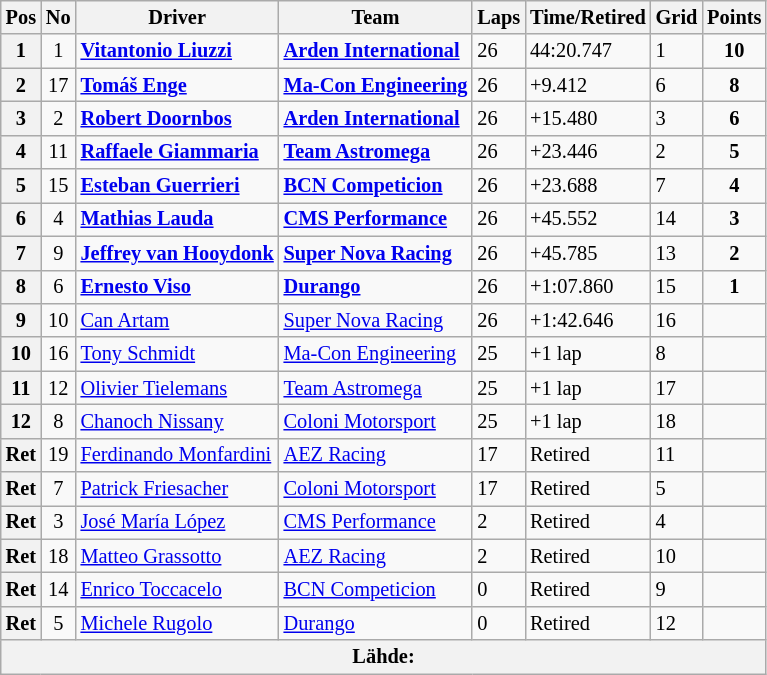<table class="wikitable" style="font-size:85%">
<tr>
<th>Pos</th>
<th>No</th>
<th>Driver</th>
<th>Team</th>
<th>Laps</th>
<th>Time/Retired</th>
<th>Grid</th>
<th>Points</th>
</tr>
<tr>
<th>1</th>
<td align="center">1</td>
<td><strong> <a href='#'>Vitantonio Liuzzi</a></strong></td>
<td><strong><a href='#'>Arden International</a></strong></td>
<td>26</td>
<td>44:20.747</td>
<td>1</td>
<td align="center"><strong>10</strong></td>
</tr>
<tr>
<th>2</th>
<td align="center">17</td>
<td><strong> <a href='#'>Tomáš Enge</a></strong></td>
<td><strong><a href='#'>Ma-Con Engineering</a></strong></td>
<td>26</td>
<td>+9.412</td>
<td>6</td>
<td align="center"><strong>8</strong></td>
</tr>
<tr>
<th>3</th>
<td align="center">2</td>
<td><strong> <a href='#'>Robert Doornbos</a></strong></td>
<td><strong><a href='#'>Arden International</a></strong></td>
<td>26</td>
<td>+15.480</td>
<td>3</td>
<td align="center"><strong>6</strong></td>
</tr>
<tr>
<th>4</th>
<td align="center">11</td>
<td><strong> <a href='#'>Raffaele Giammaria</a></strong></td>
<td><strong><a href='#'>Team Astromega</a></strong></td>
<td>26</td>
<td>+23.446</td>
<td>2</td>
<td align="center"><strong>5</strong></td>
</tr>
<tr>
<th>5</th>
<td align="center">15</td>
<td><strong> <a href='#'>Esteban Guerrieri</a></strong></td>
<td><strong><a href='#'>BCN Competicion</a></strong></td>
<td>26</td>
<td>+23.688</td>
<td>7</td>
<td align="center"><strong>4</strong></td>
</tr>
<tr>
<th>6</th>
<td align="center">4</td>
<td><strong> <a href='#'>Mathias Lauda</a></strong></td>
<td><strong><a href='#'>CMS Performance</a></strong></td>
<td>26</td>
<td>+45.552</td>
<td>14</td>
<td align="center"><strong>3</strong></td>
</tr>
<tr>
<th>7</th>
<td align="center">9</td>
<td><strong> <a href='#'>Jeffrey van Hooydonk</a></strong></td>
<td><strong><a href='#'>Super Nova Racing</a></strong></td>
<td>26</td>
<td>+45.785</td>
<td>13</td>
<td align="center"><strong>2</strong></td>
</tr>
<tr>
<th>8</th>
<td align="center">6</td>
<td><strong> <a href='#'>Ernesto Viso</a></strong></td>
<td><strong><a href='#'>Durango</a></strong></td>
<td>26</td>
<td>+1:07.860</td>
<td>15</td>
<td align="center"><strong>1</strong></td>
</tr>
<tr>
<th>9</th>
<td align="center">10</td>
<td> <a href='#'>Can Artam</a></td>
<td><a href='#'>Super Nova Racing</a></td>
<td>26</td>
<td>+1:42.646</td>
<td>16</td>
<td></td>
</tr>
<tr>
<th>10</th>
<td align="center">16</td>
<td> <a href='#'>Tony Schmidt</a></td>
<td><a href='#'>Ma-Con Engineering</a></td>
<td>25</td>
<td>+1 lap</td>
<td>8</td>
<td></td>
</tr>
<tr>
<th>11</th>
<td align="center">12</td>
<td> <a href='#'>Olivier Tielemans</a></td>
<td><a href='#'>Team Astromega</a></td>
<td>25</td>
<td>+1 lap</td>
<td>17</td>
<td></td>
</tr>
<tr>
<th>12</th>
<td align="center">8</td>
<td> <a href='#'>Chanoch Nissany</a></td>
<td><a href='#'>Coloni Motorsport</a></td>
<td>25</td>
<td>+1 lap</td>
<td>18</td>
<td></td>
</tr>
<tr>
<th>Ret</th>
<td align="center">19</td>
<td> <a href='#'>Ferdinando Monfardini</a></td>
<td><a href='#'>AEZ Racing</a></td>
<td>17</td>
<td>Retired</td>
<td>11</td>
<td></td>
</tr>
<tr>
<th>Ret</th>
<td align="center">7</td>
<td> <a href='#'>Patrick Friesacher</a></td>
<td><a href='#'>Coloni Motorsport</a></td>
<td>17</td>
<td>Retired</td>
<td>5</td>
<td></td>
</tr>
<tr>
<th>Ret</th>
<td align="center">3</td>
<td> <a href='#'>José María López</a></td>
<td><a href='#'>CMS Performance</a></td>
<td>2</td>
<td>Retired</td>
<td>4</td>
<td></td>
</tr>
<tr>
<th>Ret</th>
<td align="center">18</td>
<td> <a href='#'>Matteo Grassotto</a></td>
<td><a href='#'>AEZ Racing</a></td>
<td>2</td>
<td>Retired</td>
<td>10</td>
<td></td>
</tr>
<tr>
<th>Ret</th>
<td align="center">14</td>
<td> <a href='#'>Enrico Toccacelo</a></td>
<td><a href='#'>BCN Competicion</a></td>
<td>0</td>
<td>Retired</td>
<td>9</td>
<td></td>
</tr>
<tr>
<th>Ret</th>
<td align="center">5</td>
<td> <a href='#'>Michele Rugolo</a></td>
<td><a href='#'>Durango</a></td>
<td>0</td>
<td>Retired</td>
<td>12</td>
<td></td>
</tr>
<tr>
<th colspan="8">Lähde:</th>
</tr>
</table>
